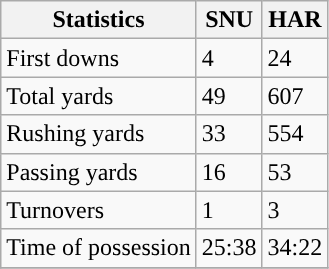<table class="wikitable" style="float: left;">
<tr>
<th>Statistics</th>
<th>SNU</th>
<th>HAR</th>
</tr>
<tr>
<td>First downs</td>
<td>4</td>
<td>24</td>
</tr>
<tr>
<td>Total yards</td>
<td>49</td>
<td>607</td>
</tr>
<tr>
<td>Rushing yards</td>
<td>33</td>
<td>554</td>
</tr>
<tr>
<td>Passing yards</td>
<td>16</td>
<td>53</td>
</tr>
<tr>
<td>Turnovers</td>
<td>1</td>
<td>3</td>
</tr>
<tr>
<td>Time of possession</td>
<td>25:38</td>
<td>34:22</td>
</tr>
<tr>
</tr>
</table>
